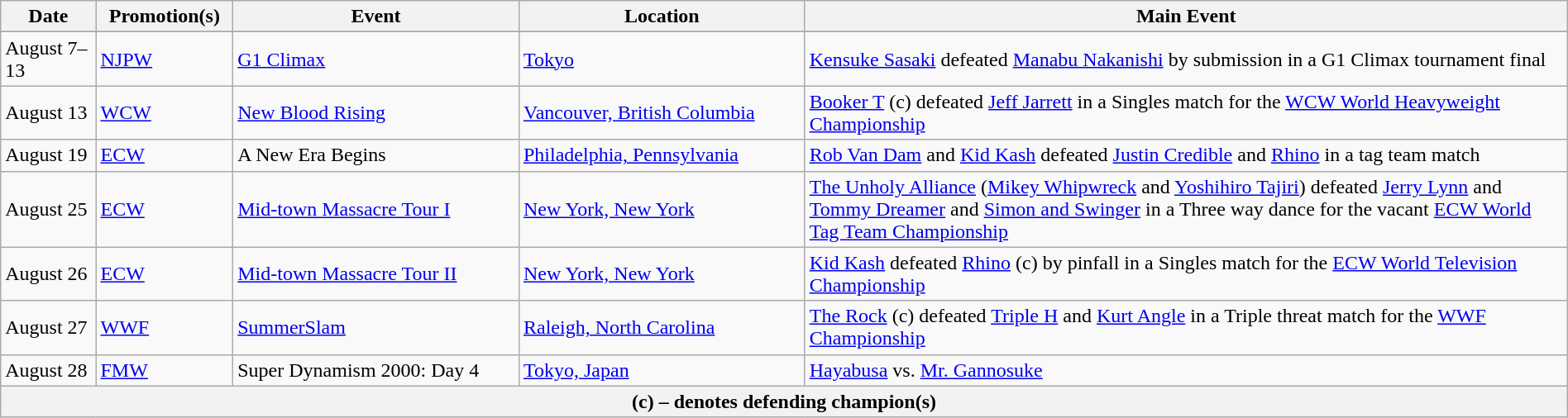<table class="wikitable" style="width:100%;">
<tr>
<th width="5%">Date</th>
<th width="5%">Promotion(s)</th>
<th style="width:15%;">Event</th>
<th style="width:15%;">Location</th>
<th style="width:40%;">Main Event</th>
</tr>
<tr style="width:20%;" |Notes>
</tr>
<tr>
<td>August 7–13</td>
<td><a href='#'>NJPW</a></td>
<td><a href='#'>G1 Climax</a></td>
<td><a href='#'>Tokyo</a></td>
<td><a href='#'>Kensuke Sasaki</a> defeated <a href='#'>Manabu Nakanishi</a> by submission in a G1 Climax tournament final</td>
</tr>
<tr>
<td>August 13</td>
<td><a href='#'>WCW</a></td>
<td><a href='#'>New Blood Rising</a></td>
<td><a href='#'>Vancouver, British Columbia</a></td>
<td><a href='#'>Booker T</a> (c) defeated <a href='#'>Jeff Jarrett</a> in a Singles match for the <a href='#'>WCW World Heavyweight Championship</a></td>
</tr>
<tr>
<td>August 19</td>
<td><a href='#'>ECW</a></td>
<td>A New Era Begins</td>
<td><a href='#'>Philadelphia, Pennsylvania</a></td>
<td><a href='#'>Rob Van Dam</a> and <a href='#'>Kid Kash</a> defeated <a href='#'>Justin Credible</a> and <a href='#'>Rhino</a> in a tag team match</td>
</tr>
<tr>
<td>August 25</td>
<td><a href='#'>ECW</a></td>
<td><a href='#'>Mid-town Massacre Tour I</a></td>
<td><a href='#'>New York, New York</a></td>
<td><a href='#'>The Unholy Alliance</a> (<a href='#'>Mikey Whipwreck</a> and <a href='#'>Yoshihiro Tajiri</a>) defeated <a href='#'>Jerry Lynn</a> and <a href='#'>Tommy Dreamer</a> and <a href='#'>Simon and Swinger</a> in a Three way dance for the vacant <a href='#'>ECW World Tag Team Championship</a></td>
</tr>
<tr>
<td>August 26</td>
<td><a href='#'>ECW</a></td>
<td><a href='#'>Mid-town Massacre Tour II</a></td>
<td><a href='#'>New York, New York</a></td>
<td><a href='#'>Kid Kash</a> defeated <a href='#'>Rhino</a> (c) by pinfall in a Singles match for the <a href='#'>ECW World Television Championship</a></td>
</tr>
<tr>
<td>August 27</td>
<td><a href='#'>WWF</a></td>
<td><a href='#'>SummerSlam</a></td>
<td><a href='#'>Raleigh, North Carolina</a></td>
<td><a href='#'>The Rock</a> (c) defeated <a href='#'>Triple H</a> and <a href='#'>Kurt Angle</a> in a Triple threat match for the <a href='#'>WWF Championship</a></td>
</tr>
<tr>
<td>August 28</td>
<td><a href='#'>FMW</a></td>
<td>Super Dynamism 2000: Day 4</td>
<td><a href='#'>Tokyo, Japan</a></td>
<td><a href='#'>Hayabusa</a> vs. <a href='#'>Mr. Gannosuke</a></td>
</tr>
<tr>
<th colspan="6">(c) – denotes defending champion(s)</th>
</tr>
</table>
